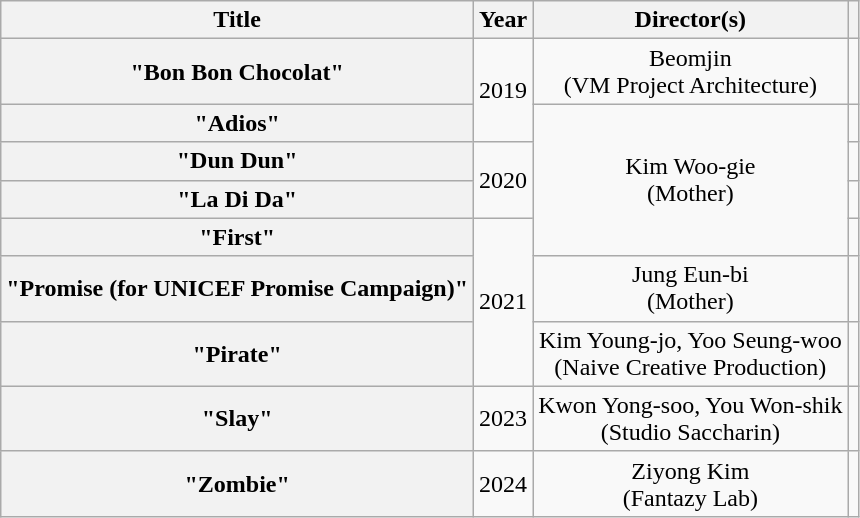<table class="wikitable plainrowheaders" style="text-align:center">
<tr>
<th scope="col">Title</th>
<th scope="col">Year</th>
<th scope="col">Director(s)</th>
<th scope="col"></th>
</tr>
<tr>
<th scope="row">"Bon Bon Chocolat" </th>
<td rowspan="2">2019</td>
<td>Beomjin<br>(VM Project Architecture)</td>
<td></td>
</tr>
<tr>
<th scope="row">"Adios"</th>
<td rowspan="4">Kim Woo-gie<br>(Mother)</td>
<td></td>
</tr>
<tr>
<th scope="row">"Dun Dun"</th>
<td rowspan="2">2020</td>
<td></td>
</tr>
<tr>
<th scope="row">"La Di Da"</th>
<td></td>
</tr>
<tr>
<th scope="row">"First"</th>
<td rowspan="3">2021</td>
<td></td>
</tr>
<tr>
<th scope="row">"Promise (for UNICEF Promise Campaign)"</th>
<td>Jung Eun-bi<br>(Mother)</td>
<td></td>
</tr>
<tr>
<th scope="row">"Pirate"</th>
<td>Kim Young-jo, Yoo Seung-woo<br>(Naive Creative Production)</td>
<td></td>
</tr>
<tr>
<th scope="row">"Slay"</th>
<td>2023</td>
<td>Kwon Yong-soo, You Won-shik<br>(Studio Saccharin)</td>
<td></td>
</tr>
<tr>
<th scope="row">"Zombie"</th>
<td>2024</td>
<td>Ziyong Kim<br>(Fantazy Lab)</td>
<td></td>
</tr>
</table>
